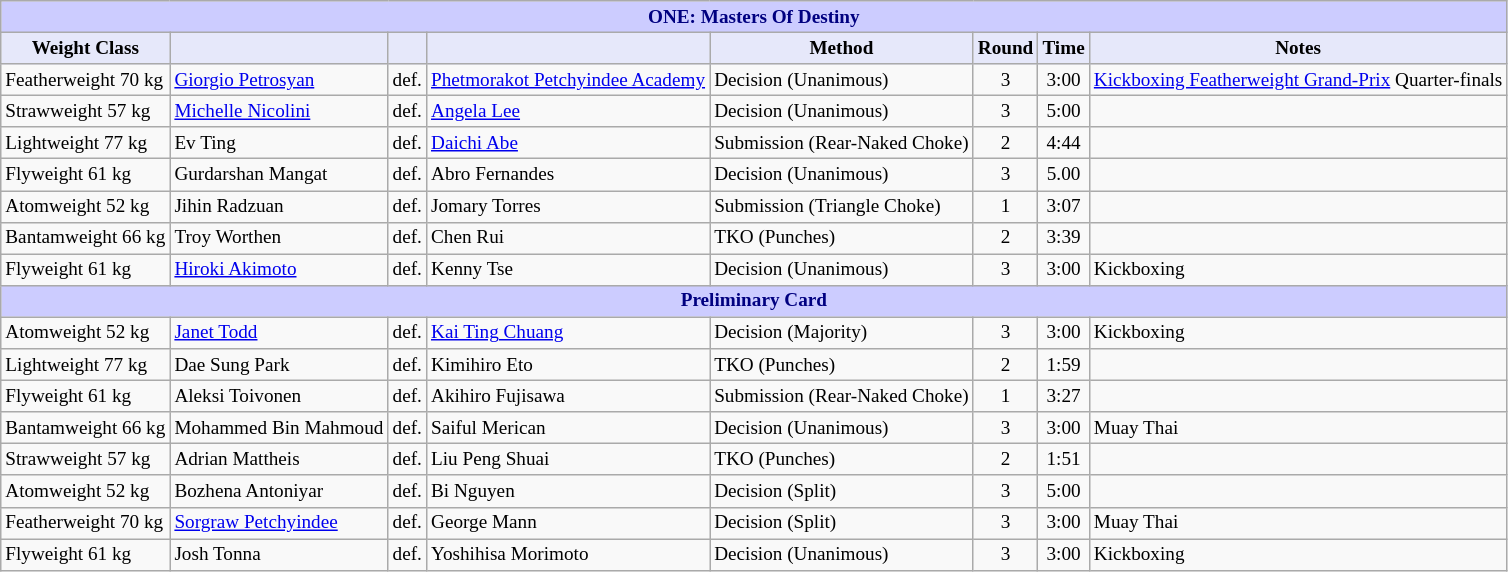<table class="wikitable" style="font-size: 80%;">
<tr>
<th colspan="8" style="background-color: #ccf; color: #000080; text-align: center;"><strong>ONE: Masters Of Destiny</strong></th>
</tr>
<tr>
<th colspan="1" style="background-color: #E6E8FA; color: #000000; text-align: center;">Weight Class</th>
<th colspan="1" style="background-color: #E6E8FA; color: #000000; text-align: center;"></th>
<th colspan="1" style="background-color: #E6E8FA; color: #000000; text-align: center;"></th>
<th colspan="1" style="background-color: #E6E8FA; color: #000000; text-align: center;"></th>
<th colspan="1" style="background-color: #E6E8FA; color: #000000; text-align: center;">Method</th>
<th colspan="1" style="background-color: #E6E8FA; color: #000000; text-align: center;">Round</th>
<th colspan="1" style="background-color: #E6E8FA; color: #000000; text-align: center;">Time</th>
<th colspan="1" style="background-color: #E6E8FA; color: #000000; text-align: center;">Notes</th>
</tr>
<tr>
<td>Featherweight 70 kg</td>
<td> <a href='#'>Giorgio Petrosyan</a></td>
<td>def.</td>
<td> <a href='#'>Phetmorakot Petchyindee Academy</a></td>
<td>Decision (Unanimous)</td>
<td align=center>3</td>
<td align=center>3:00</td>
<td><a href='#'>Kickboxing Featherweight Grand-Prix</a> Quarter-finals</td>
</tr>
<tr>
<td>Strawweight 57 kg</td>
<td> <a href='#'>Michelle Nicolini</a></td>
<td>def.</td>
<td> <a href='#'>Angela Lee</a></td>
<td>Decision (Unanimous)</td>
<td align=center>3</td>
<td align=center>5:00</td>
<td></td>
</tr>
<tr>
<td>Lightweight 77 kg</td>
<td> Ev Ting</td>
<td>def.</td>
<td> <a href='#'>Daichi Abe</a></td>
<td>Submission (Rear-Naked Choke)</td>
<td align=center>2</td>
<td align=center>4:44</td>
<td></td>
</tr>
<tr>
<td>Flyweight 61 kg</td>
<td> Gurdarshan Mangat</td>
<td>def.</td>
<td> Abro Fernandes</td>
<td>Decision (Unanimous)</td>
<td align=center>3</td>
<td align=center>5.00</td>
<td></td>
</tr>
<tr>
<td>Atomweight 52 kg</td>
<td> Jihin Radzuan</td>
<td>def.</td>
<td> Jomary Torres</td>
<td>Submission (Triangle Choke)</td>
<td align=center>1</td>
<td align=center>3:07</td>
<td></td>
</tr>
<tr>
<td>Bantamweight 66 kg</td>
<td> Troy Worthen</td>
<td>def.</td>
<td> Chen Rui</td>
<td>TKO (Punches)</td>
<td align=center>2</td>
<td align=center>3:39</td>
<td></td>
</tr>
<tr>
<td>Flyweight 61 kg</td>
<td> <a href='#'>Hiroki Akimoto</a></td>
<td>def.</td>
<td> Kenny Tse</td>
<td>Decision (Unanimous)</td>
<td align=center>3</td>
<td align=center>3:00</td>
<td>Kickboxing</td>
</tr>
<tr>
<th colspan="8" style="background-color: #ccf; color: #000080; text-align: center;"><strong>Preliminary Card</strong></th>
</tr>
<tr>
<td>Atomweight 52 kg</td>
<td> <a href='#'>Janet Todd</a></td>
<td>def.</td>
<td> <a href='#'>Kai Ting Chuang</a></td>
<td>Decision (Majority)</td>
<td align=center>3</td>
<td align=center>3:00</td>
<td>Kickboxing</td>
</tr>
<tr>
<td>Lightweight 77 kg</td>
<td> Dae Sung Park</td>
<td>def.</td>
<td> Kimihiro Eto</td>
<td>TKO (Punches)</td>
<td align=center>2</td>
<td align=center>1:59</td>
<td></td>
</tr>
<tr>
<td>Flyweight 61 kg</td>
<td> Aleksi Toivonen</td>
<td>def.</td>
<td> Akihiro Fujisawa</td>
<td>Submission (Rear-Naked Choke)</td>
<td align=center>1</td>
<td align=center>3:27</td>
<td></td>
</tr>
<tr>
<td>Bantamweight 66 kg</td>
<td> Mohammed Bin Mahmoud</td>
<td>def.</td>
<td> Saiful Merican</td>
<td>Decision (Unanimous)</td>
<td align=center>3</td>
<td align=center>3:00</td>
<td>Muay Thai</td>
</tr>
<tr>
<td>Strawweight 57 kg</td>
<td> Adrian Mattheis</td>
<td>def.</td>
<td> Liu Peng Shuai</td>
<td>TKO (Punches)</td>
<td align=center>2</td>
<td align=center>1:51</td>
<td></td>
</tr>
<tr>
<td>Atomweight 52 kg</td>
<td> Bozhena Antoniyar</td>
<td>def.</td>
<td> Bi Nguyen</td>
<td>Decision (Split)</td>
<td align=center>3</td>
<td align=center>5:00</td>
<td></td>
</tr>
<tr>
<td>Featherweight 70 kg</td>
<td> <a href='#'>Sorgraw Petchyindee</a></td>
<td>def.</td>
<td> George Mann</td>
<td>Decision (Split)</td>
<td align=center>3</td>
<td align=center>3:00</td>
<td>Muay Thai</td>
</tr>
<tr>
<td>Flyweight 61 kg</td>
<td> Josh Tonna</td>
<td>def.</td>
<td> Yoshihisa Morimoto</td>
<td>Decision (Unanimous)</td>
<td align=center>3</td>
<td align=center>3:00</td>
<td>Kickboxing</td>
</tr>
</table>
